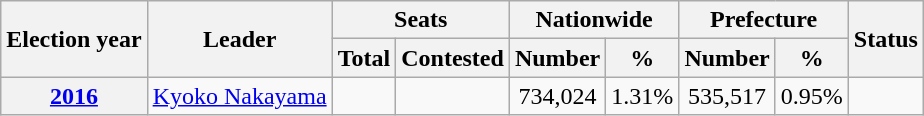<table class="wikitable">
<tr>
<th rowspan=2>Election year</th>
<th rowspan=2>Leader</th>
<th colspan=2>Seats</th>
<th colspan=2>Nationwide</th>
<th colspan=2>Prefecture</th>
<th rowspan=2>Status</th>
</tr>
<tr>
<th>Total</th>
<th>Contested</th>
<th>Number</th>
<th>%</th>
<th>Number</th>
<th>%</th>
</tr>
<tr style="text-align:center;">
<th><a href='#'>2016</a></th>
<td><a href='#'>Kyoko Nakayama</a></td>
<td></td>
<td></td>
<td>734,024</td>
<td>1.31%</td>
<td>535,517</td>
<td>0.95%</td>
<td></td>
</tr>
</table>
